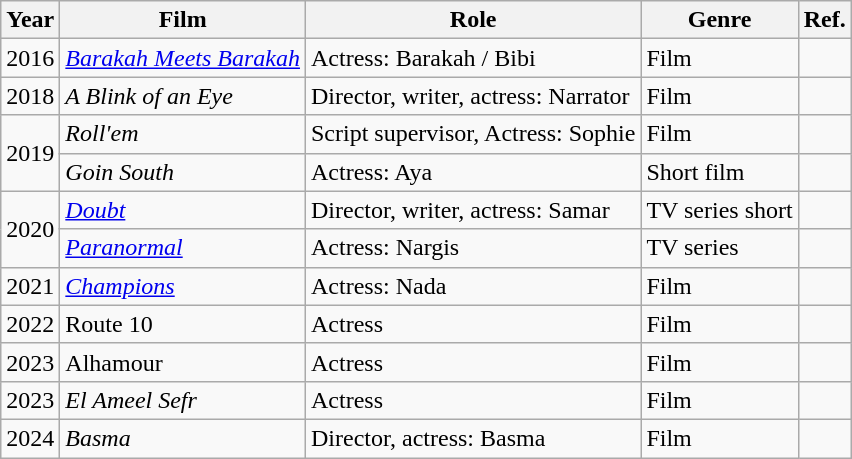<table class="wikitable">
<tr>
<th>Year</th>
<th>Film</th>
<th>Role</th>
<th>Genre</th>
<th>Ref.</th>
</tr>
<tr>
<td>2016</td>
<td><em><a href='#'>Barakah Meets Barakah</a></em></td>
<td>Actress: Barakah / Bibi</td>
<td>Film</td>
<td></td>
</tr>
<tr>
<td>2018</td>
<td><em>A Blink of an Eye</em></td>
<td>Director, writer, actress: Narrator</td>
<td>Film</td>
<td></td>
</tr>
<tr>
<td rowspan="2">2019</td>
<td><em>Roll'em</em></td>
<td>Script supervisor, Actress: Sophie</td>
<td>Film</td>
<td></td>
</tr>
<tr>
<td><em>Goin South</em></td>
<td>Actress: Aya</td>
<td>Short film</td>
<td></td>
</tr>
<tr>
<td rowspan="2">2020</td>
<td><em><a href='#'>Doubt</a></em></td>
<td>Director, writer, actress: Samar</td>
<td>TV series short</td>
<td></td>
</tr>
<tr>
<td><em><a href='#'>Paranormal</a></em></td>
<td>Actress: Nargis</td>
<td>TV series</td>
<td></td>
</tr>
<tr>
<td>2021</td>
<td><em><a href='#'>Champions</a></em></td>
<td>Actress: Nada</td>
<td>Film</td>
<td></td>
</tr>
<tr>
<td>2022</td>
<td>Route 10</td>
<td>Actress</td>
<td>Film</td>
<td></td>
</tr>
<tr>
<td>2023</td>
<td>Alhamour</td>
<td>Actress</td>
<td>Film</td>
<td></td>
</tr>
<tr>
<td>2023</td>
<td><em>El Ameel Sefr</em></td>
<td>Actress</td>
<td>Film</td>
<td></td>
</tr>
<tr>
<td>2024</td>
<td><em>Basma</em></td>
<td>Director, actress: Basma</td>
<td>Film</td>
<td></td>
</tr>
</table>
